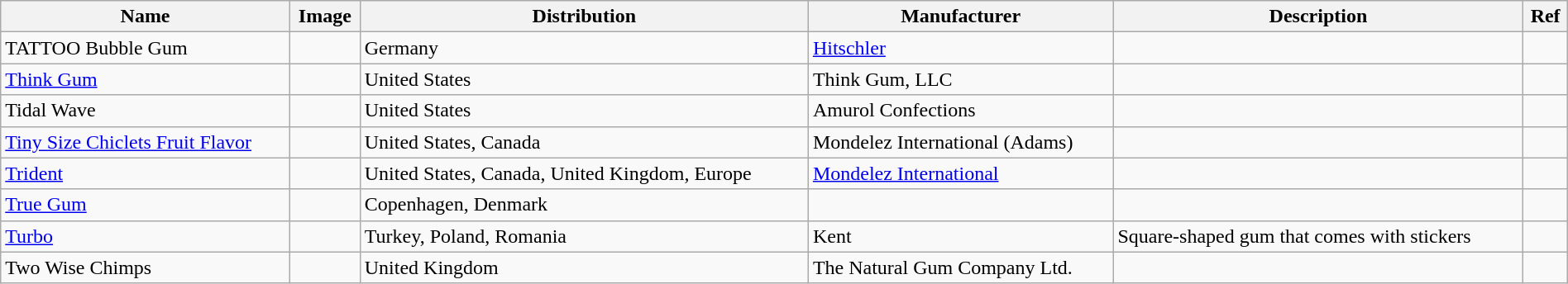<table class="wikitable sortable" style="width:100%">
<tr>
<th>Name</th>
<th class="unsortable">Image</th>
<th>Distribution</th>
<th>Manufacturer</th>
<th>Description</th>
<th>Ref</th>
</tr>
<tr>
<td>TATTOO Bubble Gum</td>
<td></td>
<td>Germany</td>
<td><a href='#'>Hitschler</a></td>
<td></td>
<td></td>
</tr>
<tr>
<td><a href='#'>Think Gum</a></td>
<td></td>
<td>United States</td>
<td>Think Gum, LLC</td>
<td></td>
<td></td>
</tr>
<tr>
<td>Tidal Wave</td>
<td></td>
<td>United States</td>
<td>Amurol Confections</td>
<td></td>
<td></td>
</tr>
<tr>
<td><a href='#'>Tiny Size Chiclets Fruit Flavor</a></td>
<td></td>
<td>United States, Canada</td>
<td>Mondelez International (Adams)</td>
<td></td>
<td></td>
</tr>
<tr>
<td><a href='#'>Trident</a></td>
<td></td>
<td>United States, Canada, United Kingdom, Europe</td>
<td><a href='#'>Mondelez International</a></td>
<td></td>
<td></td>
</tr>
<tr>
<td><a href='#'>True Gum</a></td>
<td></td>
<td>Copenhagen, Denmark</td>
<td></td>
<td></td>
</tr>
<tr>
<td><a href='#'>Turbo</a></td>
<td></td>
<td>Turkey, Poland, Romania</td>
<td>Kent</td>
<td>Square-shaped gum that comes with stickers</td>
<td></td>
</tr>
<tr>
<td>Two Wise Chimps</td>
<td></td>
<td>United Kingdom</td>
<td>The Natural Gum Company Ltd.</td>
<td></td>
<td></td>
</tr>
</table>
